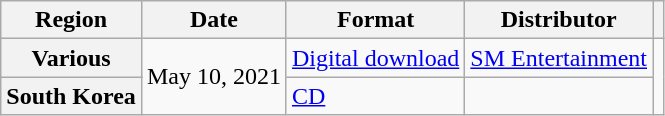<table class="wikitable plainrowheaders">
<tr>
<th>Region</th>
<th>Date</th>
<th>Format</th>
<th>Distributor</th>
<th></th>
</tr>
<tr>
<th scope="row">Various</th>
<td rowspan="3">May 10, 2021</td>
<td rowspan="2"><a href='#'>Digital download</a></td>
<td rowspan="2"><a href='#'>SM Entertainment</a></td>
<td rowspan="3"></td>
</tr>
<tr>
<th scope="row" rowspan="2">South Korea</th>
</tr>
<tr>
<td><a href='#'>CD</a></td>
<td></td>
</tr>
</table>
